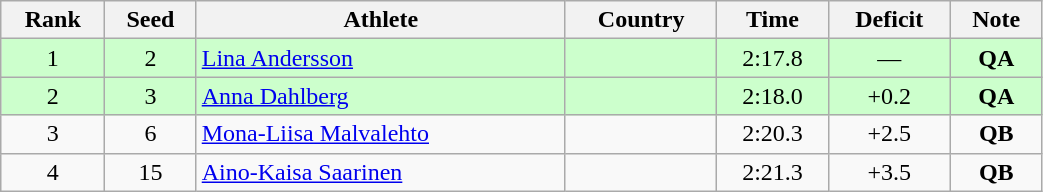<table class="wikitable sortable" style="text-align:center" width=55%>
<tr>
<th>Rank</th>
<th>Seed</th>
<th>Athlete</th>
<th>Country</th>
<th>Time</th>
<th>Deficit</th>
<th>Note</th>
</tr>
<tr bgcolor=ccffcc>
<td>1</td>
<td>2</td>
<td align=left><a href='#'>Lina Andersson</a></td>
<td align=left></td>
<td>2:17.8</td>
<td>—</td>
<td><strong>QA</strong></td>
</tr>
<tr bgcolor=ccffcc>
<td>2</td>
<td>3</td>
<td align=left><a href='#'>Anna Dahlberg</a></td>
<td align=left></td>
<td>2:18.0</td>
<td>+0.2</td>
<td><strong>QA</strong></td>
</tr>
<tr>
<td>3</td>
<td>6</td>
<td align=left><a href='#'>Mona-Liisa Malvalehto</a></td>
<td align=left></td>
<td>2:20.3</td>
<td>+2.5</td>
<td><strong>QB</strong></td>
</tr>
<tr>
<td>4</td>
<td>15</td>
<td align=left><a href='#'>Aino-Kaisa Saarinen</a></td>
<td align=left></td>
<td>2:21.3</td>
<td>+3.5</td>
<td><strong>QB</strong></td>
</tr>
</table>
